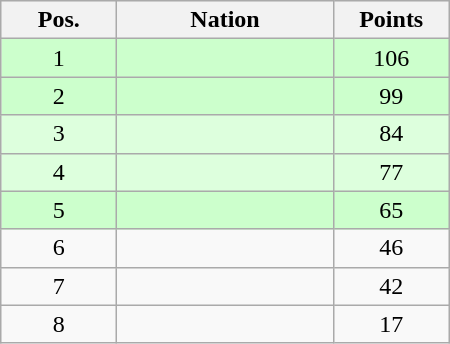<table class="wikitable gauche" cellspacing="1" style="width:300px;">
<tr style="background:#efefef; text-align:center;">
<th style="width:70px;">Pos.</th>
<th>Nation</th>
<th style="width:70px;">Points</th>
</tr>
<tr style="vertical-align:top; text-align:center; background:#ccffcc;">
<td>1</td>
<td style="text-align:left;"></td>
<td>106</td>
</tr>
<tr style="vertical-align:top; text-align:center; background:#ccffcc;">
<td>2</td>
<td style="text-align:left;"></td>
<td>99</td>
</tr>
<tr style="vertical-align:top; text-align:center; background:#ddffdd;">
<td>3</td>
<td style="text-align:left;"></td>
<td>84</td>
</tr>
<tr style="vertical-align:top; text-align:center; background:#ddffdd;">
<td>4</td>
<td style="text-align:left;"></td>
<td>77</td>
</tr>
<tr style="vertical-align:top; text-align:center; background:#ccffcc;">
<td>5</td>
<td style="text-align:left;"></td>
<td>65</td>
</tr>
<tr style="vertical-align:top; text-align:center;">
<td>6</td>
<td style="text-align:left;"></td>
<td>46</td>
</tr>
<tr style="vertical-align:top; text-align:center;">
<td>7</td>
<td style="text-align:left;"></td>
<td>42</td>
</tr>
<tr style="vertical-align:top; text-align:center;">
<td>8</td>
<td style="text-align:left;"></td>
<td>17</td>
</tr>
</table>
